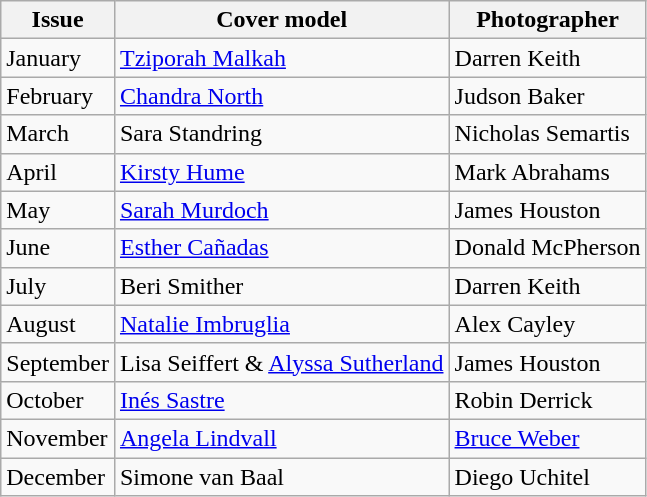<table class="wikitable">
<tr>
<th>Issue</th>
<th>Cover model</th>
<th>Photographer</th>
</tr>
<tr>
<td>January</td>
<td><a href='#'>Tziporah Malkah</a></td>
<td>Darren Keith</td>
</tr>
<tr>
<td>February</td>
<td><a href='#'>Chandra North</a></td>
<td>Judson Baker</td>
</tr>
<tr>
<td>March</td>
<td>Sara Standring</td>
<td>Nicholas Semartis</td>
</tr>
<tr>
<td>April</td>
<td><a href='#'>Kirsty Hume</a></td>
<td>Mark Abrahams</td>
</tr>
<tr>
<td>May</td>
<td><a href='#'>Sarah Murdoch</a></td>
<td>James Houston</td>
</tr>
<tr>
<td>June</td>
<td><a href='#'>Esther Cañadas</a></td>
<td>Donald McPherson</td>
</tr>
<tr>
<td>July</td>
<td>Beri Smither</td>
<td>Darren Keith</td>
</tr>
<tr>
<td>August</td>
<td><a href='#'>Natalie Imbruglia</a></td>
<td>Alex Cayley</td>
</tr>
<tr>
<td>September</td>
<td>Lisa Seiffert & <a href='#'>Alyssa Sutherland</a></td>
<td>James Houston</td>
</tr>
<tr>
<td>October</td>
<td><a href='#'>Inés Sastre</a></td>
<td>Robin Derrick</td>
</tr>
<tr>
<td>November</td>
<td><a href='#'>Angela Lindvall</a></td>
<td><a href='#'>Bruce Weber</a></td>
</tr>
<tr>
<td>December</td>
<td>Simone van Baal</td>
<td>Diego Uchitel</td>
</tr>
</table>
